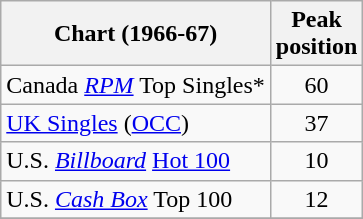<table class="wikitable sortable">
<tr>
<th>Chart (1966-67)</th>
<th>Peak<br>position</th>
</tr>
<tr>
<td>Canada <em><a href='#'>RPM</a></em> Top Singles*</td>
<td style="text-align:center;">60</td>
</tr>
<tr>
<td><a href='#'>UK Singles</a> (<a href='#'>OCC</a>)</td>
<td style="text-align:center;">37</td>
</tr>
<tr>
<td>U.S. <em><a href='#'>Billboard</a></em> <a href='#'>Hot 100</a></td>
<td style="text-align:center;">10</td>
</tr>
<tr>
<td>U.S. <a href='#'><em>Cash Box</em></a> Top 100</td>
<td align="center">12</td>
</tr>
<tr>
</tr>
</table>
